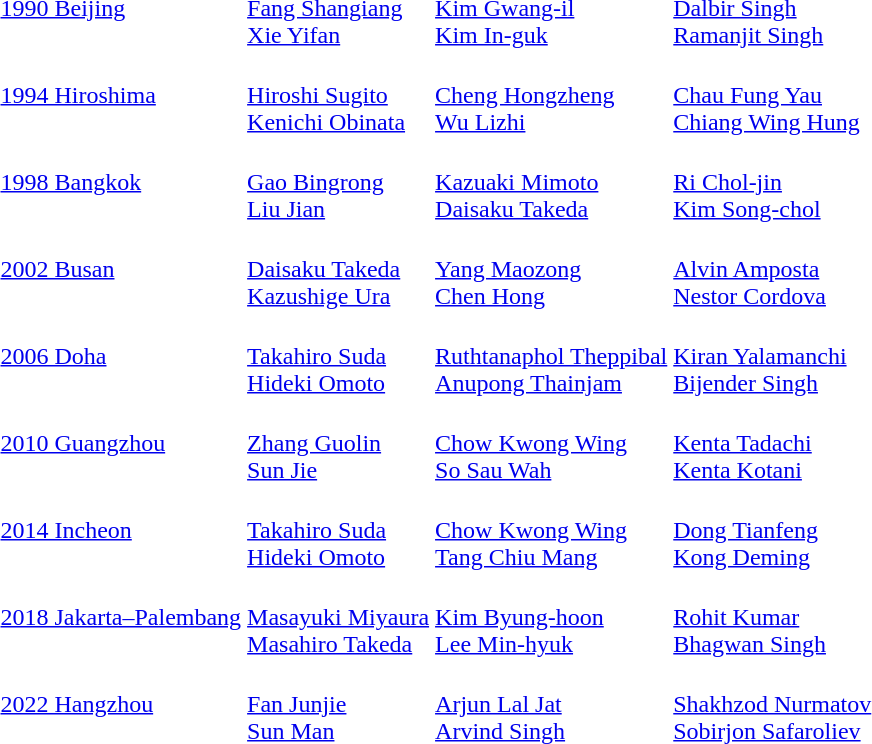<table>
<tr>
<td><a href='#'>1990 Beijing</a></td>
<td><br><a href='#'>Fang Shangiang</a><br><a href='#'>Xie Yifan</a></td>
<td><br><a href='#'>Kim Gwang-il</a><br><a href='#'>Kim In-guk</a></td>
<td><br><a href='#'>Dalbir Singh</a><br><a href='#'>Ramanjit Singh</a></td>
</tr>
<tr>
<td><a href='#'>1994 Hiroshima</a></td>
<td><br><a href='#'>Hiroshi Sugito</a><br><a href='#'>Kenichi Obinata</a></td>
<td><br><a href='#'>Cheng Hongzheng</a><br><a href='#'>Wu Lizhi</a></td>
<td><br><a href='#'>Chau Fung Yau</a><br><a href='#'>Chiang Wing Hung</a></td>
</tr>
<tr>
<td><a href='#'>1998 Bangkok</a></td>
<td><br><a href='#'>Gao Bingrong</a><br><a href='#'>Liu Jian</a></td>
<td><br><a href='#'>Kazuaki Mimoto</a><br><a href='#'>Daisaku Takeda</a></td>
<td><br><a href='#'>Ri Chol-jin</a><br><a href='#'>Kim Song-chol</a></td>
</tr>
<tr>
<td><a href='#'>2002 Busan</a></td>
<td><br><a href='#'>Daisaku Takeda</a><br><a href='#'>Kazushige Ura</a></td>
<td><br><a href='#'>Yang Maozong</a><br><a href='#'>Chen Hong</a></td>
<td><br><a href='#'>Alvin Amposta</a><br><a href='#'>Nestor Cordova</a></td>
</tr>
<tr>
<td><a href='#'>2006 Doha</a></td>
<td><br><a href='#'>Takahiro Suda</a><br><a href='#'>Hideki Omoto</a></td>
<td><br><a href='#'>Ruthtanaphol Theppibal</a><br><a href='#'>Anupong Thainjam</a></td>
<td><br><a href='#'>Kiran Yalamanchi</a><br><a href='#'>Bijender Singh</a></td>
</tr>
<tr>
<td><a href='#'>2010 Guangzhou</a></td>
<td><br><a href='#'>Zhang Guolin</a><br><a href='#'>Sun Jie</a></td>
<td><br><a href='#'>Chow Kwong Wing</a><br><a href='#'>So Sau Wah</a></td>
<td><br><a href='#'>Kenta Tadachi</a><br><a href='#'>Kenta Kotani</a></td>
</tr>
<tr>
<td><a href='#'>2014 Incheon</a></td>
<td><br><a href='#'>Takahiro Suda</a><br><a href='#'>Hideki Omoto</a></td>
<td><br><a href='#'>Chow Kwong Wing</a><br><a href='#'>Tang Chiu Mang</a></td>
<td><br><a href='#'>Dong Tianfeng</a><br><a href='#'>Kong Deming</a></td>
</tr>
<tr>
<td><a href='#'>2018 Jakarta–Palembang</a></td>
<td><br><a href='#'>Masayuki Miyaura</a><br><a href='#'>Masahiro Takeda</a></td>
<td><br><a href='#'>Kim Byung-hoon</a><br><a href='#'>Lee Min-hyuk</a></td>
<td><br><a href='#'>Rohit Kumar</a><br><a href='#'>Bhagwan Singh</a></td>
</tr>
<tr>
<td><a href='#'>2022 Hangzhou</a></td>
<td><br><a href='#'>Fan Junjie</a><br><a href='#'>Sun Man</a></td>
<td><br><a href='#'>Arjun Lal Jat</a><br><a href='#'>Arvind Singh</a></td>
<td><br><a href='#'>Shakhzod Nurmatov</a><br><a href='#'>Sobirjon Safaroliev</a></td>
</tr>
</table>
